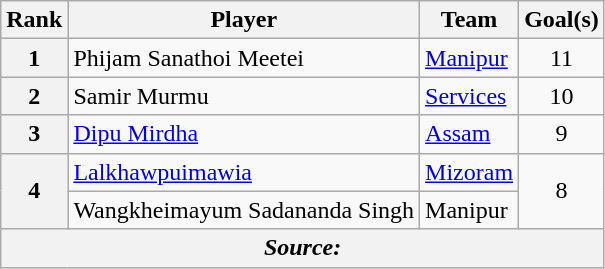<table class="wikitable">
<tr>
<th>Rank</th>
<th>Player</th>
<th>Team</th>
<th>Goal(s)</th>
</tr>
<tr>
<th>1</th>
<td>Phijam Sanathoi Meetei</td>
<td><a href='#'>Manipur</a></td>
<td align="center">11</td>
</tr>
<tr>
<th>2</th>
<td>Samir Murmu</td>
<td><a href='#'>Services</a></td>
<td align="center">10</td>
</tr>
<tr>
<th>3</th>
<td><a href='#'>Dipu Mirdha</a></td>
<td><a href='#'>Assam</a></td>
<td align="center">9</td>
</tr>
<tr>
<th rowspan="2">4</th>
<td><a href='#'>Lalkhawpuimawia</a></td>
<td><a href='#'>Mizoram</a></td>
<td rowspan="2" align="center">8</td>
</tr>
<tr>
<td>Wangkheimayum Sadananda Singh</td>
<td>Manipur</td>
</tr>
<tr>
<th colspan="4" align="center"><em>Source: </em></th>
</tr>
</table>
